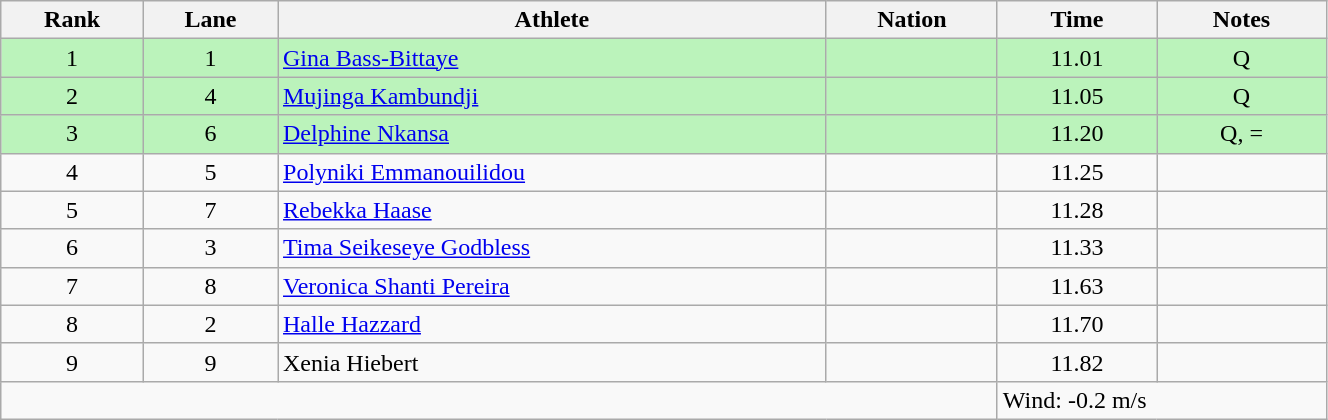<table class="wikitable sortable" style="text-align:center;width: 70%;">
<tr>
<th>Rank</th>
<th>Lane</th>
<th>Athlete</th>
<th>Nation</th>
<th>Time</th>
<th>Notes</th>
</tr>
<tr bgcolor=bbf3bb>
<td>1</td>
<td>1</td>
<td align=left><a href='#'>Gina Bass-Bittaye</a></td>
<td align=left></td>
<td>11.01</td>
<td>Q</td>
</tr>
<tr bgcolor=bbf3bb>
<td>2</td>
<td>4</td>
<td align=left><a href='#'>Mujinga Kambundji</a></td>
<td align=left></td>
<td>11.05</td>
<td>Q</td>
</tr>
<tr bgcolor=bbf3bb>
<td>3</td>
<td>6</td>
<td align=left><a href='#'>Delphine Nkansa</a></td>
<td align=left></td>
<td>11.20</td>
<td>Q, =</td>
</tr>
<tr>
<td>4</td>
<td>5</td>
<td align=left><a href='#'>Polyniki Emmanouilidou</a></td>
<td align=left></td>
<td>11.25</td>
<td></td>
</tr>
<tr>
<td>5</td>
<td>7</td>
<td align=left><a href='#'>Rebekka Haase</a></td>
<td align=left></td>
<td>11.28</td>
<td></td>
</tr>
<tr>
<td>6</td>
<td>3</td>
<td align=left><a href='#'>Tima Seikeseye Godbless</a></td>
<td align=left></td>
<td>11.33</td>
<td></td>
</tr>
<tr>
<td>7</td>
<td>8</td>
<td align=left><a href='#'>Veronica Shanti Pereira</a></td>
<td align=left></td>
<td>11.63</td>
<td></td>
</tr>
<tr>
<td>8</td>
<td>2</td>
<td align=left><a href='#'>Halle Hazzard</a></td>
<td align=left></td>
<td>11.70</td>
<td></td>
</tr>
<tr>
<td>9</td>
<td>9</td>
<td align=left>Xenia Hiebert</td>
<td align=left></td>
<td>11.82</td>
<td></td>
</tr>
<tr class="sortbottom">
<td colspan="4"></td>
<td colspan="2" style="text-align:left;">Wind: -0.2 m/s</td>
</tr>
</table>
